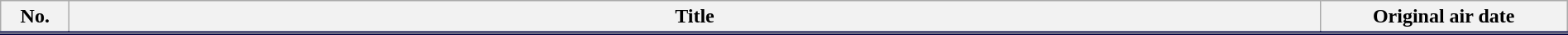<table class="wikitable" style="width:100%; margin:auto; background:#FFF;">
<tr style="border-bottom: 3px solid #000040;">
<th style="width:3em;">No.</th>
<th>Title</th>
<th style="width:12em;">Original air date</th>
</tr>
<tr>
</tr>
</table>
